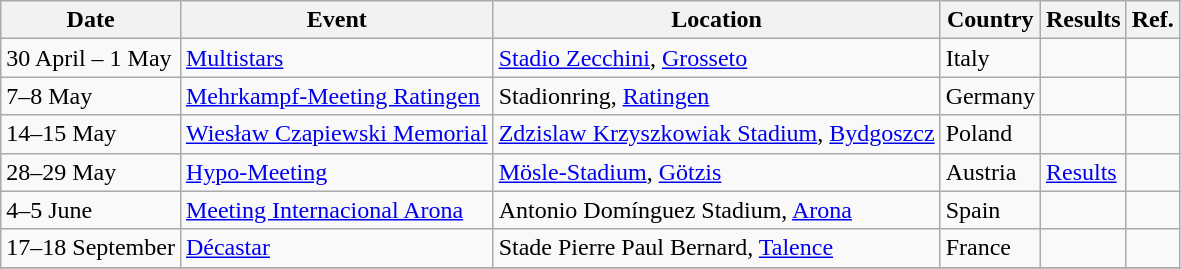<table class="wikitable">
<tr>
<th>Date</th>
<th>Event</th>
<th>Location</th>
<th>Country</th>
<th>Results</th>
<th>Ref.</th>
</tr>
<tr>
<td>30 April – 1 May</td>
<td><a href='#'>Multistars</a></td>
<td><a href='#'>Stadio Zecchini</a>, <a href='#'>Grosseto</a></td>
<td>Italy</td>
<td></td>
<td></td>
</tr>
<tr>
<td>7–8 May</td>
<td><a href='#'>Mehrkampf-Meeting Ratingen</a></td>
<td>Stadionring, <a href='#'>Ratingen</a></td>
<td>Germany</td>
<td></td>
<td></td>
</tr>
<tr>
<td>14–15 May</td>
<td><a href='#'>Wiesław Czapiewski Memorial</a></td>
<td><a href='#'>Zdzislaw Krzyszkowiak Stadium</a>, <a href='#'>Bydgoszcz</a></td>
<td>Poland</td>
<td></td>
<td></td>
</tr>
<tr>
<td>28–29 May</td>
<td><a href='#'>Hypo-Meeting</a></td>
<td><a href='#'>Mösle-Stadium</a>, <a href='#'>Götzis</a></td>
<td>Austria</td>
<td><a href='#'>Results</a></td>
<td></td>
</tr>
<tr>
<td>4–5 June</td>
<td><a href='#'>Meeting Internacional Arona</a></td>
<td>Antonio Domínguez Stadium, <a href='#'>Arona</a></td>
<td>Spain</td>
<td></td>
<td></td>
</tr>
<tr>
<td>17–18 September</td>
<td><a href='#'>Décastar</a></td>
<td>Stade Pierre Paul Bernard, <a href='#'>Talence</a></td>
<td>France</td>
<td></td>
<td></td>
</tr>
<tr>
</tr>
</table>
